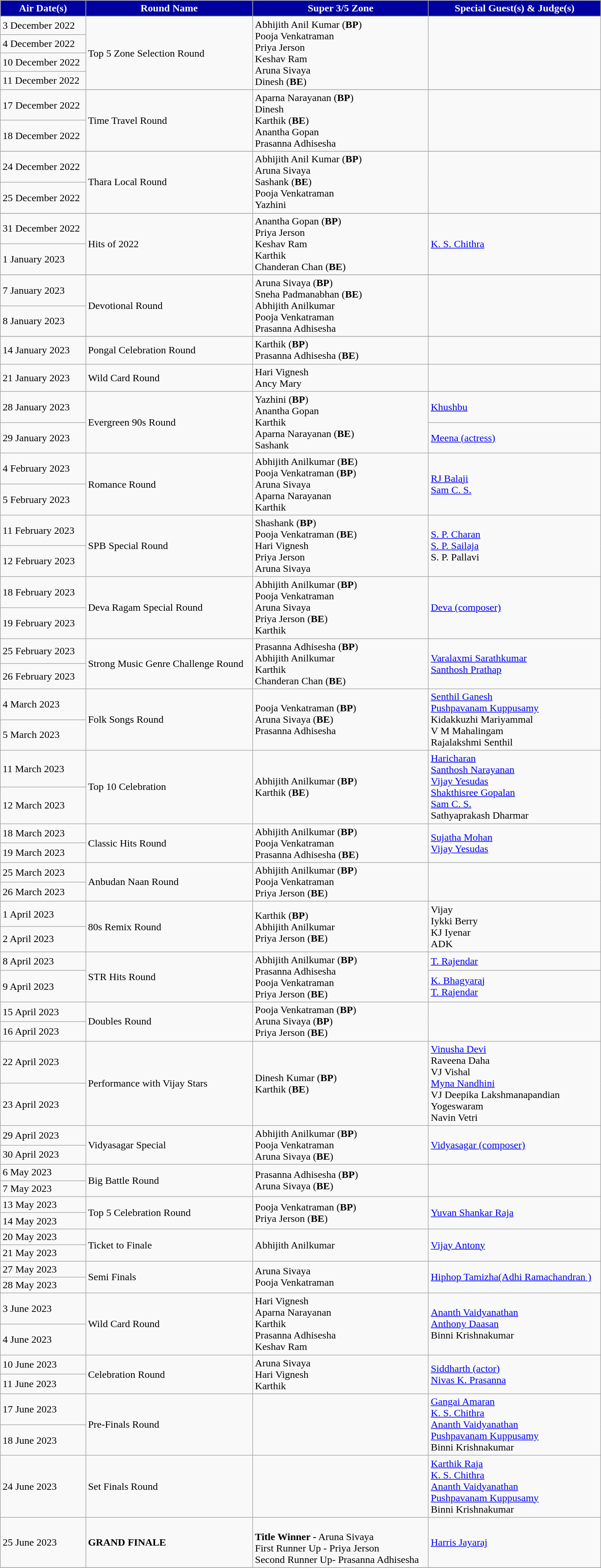<table class="wikitable" width="75%">
<tr>
<th scope="col" style ="background: #0000A0 ;color:white"><strong>Air Date(s)</strong></th>
<th scope="col" style ="background: #0000A0 ;color:white">Round Name</th>
<th scope="col" style ="background: #0000A0 ;color:white">Super 3/5 Zone</th>
<th scope="col" style ="background: #0000A0 ;color:white">Special Guest(s) & Judge(s)</th>
</tr>
<tr>
<td>3 December 2022</td>
<td rowspan="4">Top 5 Zone Selection Round</td>
<td rowspan="4">Abhijith Anil Kumar (<strong>BP</strong>)<br>Pooja Venkatraman<br>Priya Jerson<br>Keshav Ram<br>Aruna Sivaya<br>Dinesh (<strong>BE</strong>)</td>
<td rowspan="4"></td>
</tr>
<tr>
<td>4 December 2022</td>
</tr>
<tr>
<td>10 December 2022</td>
</tr>
<tr>
<td>11 December 2022</td>
</tr>
<tr>
</tr>
<tr>
<td>17 December 2022</td>
<td rowspan="2">Time Travel Round</td>
<td rowspan="2">Aparna Narayanan (<strong>BP</strong>)<br>Dinesh<br>Karthik (<strong>BE</strong>) <br>Anantha Gopan<br>Prasanna Adhisesha</td>
<td rowspan="2"></td>
</tr>
<tr>
<td>18 December 2022</td>
</tr>
<tr>
</tr>
<tr>
<td>24 December 2022</td>
<td rowspan="2">Thara Local Round</td>
<td rowspan="2">Abhijith Anil Kumar (<strong>BP</strong>)<br>Aruna Sivaya<br>Sashank (<strong>BE</strong>)<br>Pooja Venkatraman <br>Yazhini</td>
<td rowspan="2"></td>
</tr>
<tr>
<td>25 December 2022</td>
</tr>
<tr>
</tr>
<tr>
<td>31 December 2022</td>
<td rowspan="2">Hits of 2022</td>
<td rowspan="2">Anantha Gopan (<strong>BP</strong>)<br>Priya Jerson<br>Keshav Ram<br>Karthik<br>Chanderan Chan (<strong>BE</strong>)</td>
<td rowspan="2"><a href='#'>K. S. Chithra</a></td>
</tr>
<tr>
<td>1 January 2023</td>
</tr>
<tr>
</tr>
<tr>
<td>7 January 2023</td>
<td rowspan="2">Devotional Round</td>
<td rowspan="2">Aruna Sivaya (<strong>BP</strong>)<br>Sneha Padmanabhan (<strong>BE</strong>)<br>Abhijith Anilkumar<br>Pooja Venkatraman<br>Prasanna Adhisesha</td>
<td rowspan="2"></td>
</tr>
<tr>
<td>8 January 2023</td>
</tr>
<tr>
</tr>
<tr>
<td>14 January 2023</td>
<td>Pongal Celebration Round</td>
<td>Karthik  (<strong>BP</strong>) <br>Prasanna Adhisesha (<strong>BE</strong>)</td>
<td></td>
</tr>
<tr>
<td>21 January 2023</td>
<td>Wild Card Round</td>
<td>Hari Vignesh<br>Ancy Mary</td>
</tr>
<tr>
<td>28 January 2023</td>
<td rowspan="2">Evergreen 90s Round</td>
<td rowspan="2">Yazhini (<strong>BP</strong>) <br>Anantha Gopan <br>Karthik<br>Aparna Narayanan (<strong>BE</strong>)<br>Sashank</td>
<td><a href='#'>Khushbu</a></td>
</tr>
<tr>
<td>29 January 2023</td>
<td><a href='#'>Meena (actress)</a></td>
</tr>
<tr>
<td>4 February 2023</td>
<td rowspan="2">Romance Round</td>
<td rowspan="2">Abhijith Anilkumar (<strong>BE</strong>)<br>Pooja Venkatraman (<strong>BP</strong>)<br>Aruna Sivaya <br>Aparna Narayanan <br>Karthik</td>
<td rowspan="2"><a href='#'>RJ Balaji</a><br><a href='#'>Sam C. S.</a></td>
</tr>
<tr>
<td>5 February 2023</td>
</tr>
<tr>
<td>11 February 2023</td>
<td rowspan="2">SPB Special Round</td>
<td rowspan="2">Shashank (<strong>BP</strong>)<br>Pooja Venkatraman (<strong>BE</strong>)<br>Hari Vignesh <br>Priya Jerson<br>Aruna Sivaya</td>
<td rowspan="2"><a href='#'>S. P. Charan</a><br><a href='#'>S. P. Sailaja</a><br>S. P. Pallavi</td>
</tr>
<tr>
<td>12 February 2023</td>
</tr>
<tr>
<td>18 February 2023</td>
<td rowspan="2">Deva Ragam Special Round</td>
<td rowspan="2">Abhijith Anilkumar (<strong>BP</strong>) <br>Pooja Venkatraman<br>Aruna Sivaya<br>Priya Jerson (<strong>BE</strong>)<br>Karthik</td>
<td rowspan="2"><a href='#'>Deva (composer)</a></td>
</tr>
<tr>
<td>19 February 2023</td>
</tr>
<tr>
<td>25 February 2023</td>
<td rowspan="2">Strong Music Genre Challenge Round</td>
<td rowspan="2">Prasanna Adhisesha (<strong>BP</strong>)<br>Abhijith Anilkumar<br>Karthik <br>Chanderan Chan (<strong>BE</strong>)</td>
<td rowspan="2"><a href='#'>Varalaxmi Sarathkumar</a><br><a href='#'>Santhosh Prathap</a></td>
</tr>
<tr>
<td>26 February 2023</td>
</tr>
<tr>
<td>4 March 2023</td>
<td rowspan="2">Folk Songs Round</td>
<td rowspan="2">Pooja Venkatraman (<strong>BP</strong>)<br>Aruna Sivaya (<strong>BE</strong>)<br>Prasanna Adhisesha</td>
<td rowspan="2"><a href='#'>Senthil Ganesh</a><br><a href='#'>Pushpavanam Kuppusamy</a><br>Kidakkuzhi Mariyammal<br>V M Mahalingam <br>Rajalakshmi Senthil</td>
</tr>
<tr>
<td>5 March 2023</td>
</tr>
<tr>
<td>11 March 2023</td>
<td rowspan="2">Top 10 Celebration</td>
<td rowspan="2">Abhijith Anilkumar (<strong>BP</strong>) <br>Karthik (<strong>BE</strong>)</td>
<td rowspan="2"><a href='#'>Haricharan</a><br><a href='#'>Santhosh Narayanan</a><br><a href='#'>Vijay Yesudas</a><br><a href='#'>Shakthisree Gopalan</a><br><a href='#'>Sam C. S.</a><br>Sathyaprakash Dharmar</td>
</tr>
<tr>
<td>12 March 2023</td>
</tr>
<tr>
<td>18 March 2023</td>
<td rowspan="2">Classic Hits Round</td>
<td rowspan="2">Abhijith Anilkumar (<strong>BP</strong>)<br>Pooja Venkatraman<br>Prasanna Adhisesha (<strong>BE</strong>)</td>
<td rowspan="2"><a href='#'>Sujatha Mohan</a><br><a href='#'>Vijay Yesudas</a></td>
</tr>
<tr>
<td>19 March 2023</td>
</tr>
<tr>
<td>25 March 2023</td>
<td rowspan="2">Anbudan Naan Round</td>
<td rowspan="2">Abhijith Anilkumar (<strong>BP</strong>)<br>Pooja Venkatraman<br>Priya Jerson (<strong>BE</strong>)</td>
<td rowspan="2"></td>
</tr>
<tr>
<td>26 March 2023</td>
</tr>
<tr>
<td>1 April 2023</td>
<td rowspan="2">80s Remix Round</td>
<td rowspan="2">Karthik (<strong>BP</strong>)<br>Abhijith Anilkumar <br>Priya Jerson (<strong>BE</strong>)</td>
<td rowspan="2">Vijay<br>Iykki Berry<br>KJ Iyenar<br>ADK</td>
</tr>
<tr>
<td>2 April 2023</td>
</tr>
<tr>
<td>8 April 2023</td>
<td rowspan="2">STR Hits Round</td>
<td rowspan="2">Abhijith Anilkumar (<strong>BP</strong>) <br>Prasanna Adhisesha<br>Pooja Venkatraman <br>Priya Jerson (<strong>BE</strong>)</td>
<td><a href='#'>T. Rajendar</a></td>
</tr>
<tr>
<td>9 April 2023</td>
<td><a href='#'>K. Bhagyaraj</a><br><a href='#'>T. Rajendar</a></td>
</tr>
<tr>
<td>15 April 2023</td>
<td rowspan="2">Doubles Round</td>
<td rowspan="2">Pooja Venkatraman (<strong>BP</strong>)<br>Aruna Sivaya (<strong>BP</strong>)<br>Priya Jerson (<strong>BE</strong>)</td>
<td rowspan="2"></td>
</tr>
<tr>
<td>16 April 2023</td>
</tr>
<tr>
<td>22 April 2023</td>
<td rowspan="2">Performance with Vijay Stars</td>
<td rowspan="2">Dinesh Kumar (<strong>BP</strong>) <br>Karthik (<strong>BE</strong>)</td>
<td rowspan="2"><a href='#'>Vinusha Devi</a><br>Raveena Daha<br>VJ Vishal <br><a href='#'>Myna Nandhini</a><br>VJ Deepika Lakshmanapandian <br>Yogeswaram <br>Navin Vetri</td>
</tr>
<tr>
<td>23 April 2023</td>
</tr>
<tr>
<td>29 April 2023</td>
<td rowspan="2">Vidyasagar Special</td>
<td rowspan="2">Abhijith Anilkumar (<strong>BP</strong>) <br>Pooja Venkatraman <br>Aruna Sivaya (<strong>BE</strong>)</td>
<td rowspan="2"><a href='#'>Vidyasagar (composer)</a></td>
</tr>
<tr>
<td>30 April 2023</td>
</tr>
<tr>
<td>6 May 2023</td>
<td rowspan="2">Big Battle Round</td>
<td rowspan="2">Prasanna Adhisesha (<strong>BP</strong>)<br>Aruna Sivaya (<strong>BE</strong>)</td>
<td rowspan="2"></td>
</tr>
<tr>
<td>7 May 2023</td>
</tr>
<tr>
<td>13 May 2023</td>
<td rowspan="2">Top 5 Celebration Round</td>
<td rowspan="2">Pooja Venkatraman (<strong>BP</strong>) <br>Priya Jerson (<strong>BE</strong>)</td>
<td rowspan="2"><a href='#'>Yuvan Shankar Raja</a></td>
</tr>
<tr>
<td>14 May 2023</td>
</tr>
<tr>
<td>20 May 2023</td>
<td rowspan="2">Ticket to Finale</td>
<td rowspan="2">Abhijith Anilkumar</td>
<td rowspan="2"><a href='#'>Vijay Antony</a></td>
</tr>
<tr>
<td>21 May 2023</td>
</tr>
<tr>
<td>27 May 2023</td>
<td rowspan="2">Semi Finals</td>
<td rowspan="2">Aruna Sivaya<br>Pooja Venkatraman</td>
<td rowspan="2"><a href='#'>Hiphop Tamizha(Adhi Ramachandran )</a></td>
</tr>
<tr>
<td>28 May 2023</td>
</tr>
<tr>
<td>3 June 2023</td>
<td rowspan="2">Wild Card Round</td>
<td rowspan="2">Hari Vignesh<br>Aparna Narayanan <br>Karthik<br>Prasanna Adhisesha <br>Keshav Ram</td>
<td rowspan="2"><a href='#'>Ananth Vaidyanathan</a><br><a href='#'>Anthony Daasan</a> <br>Binni Krishnakumar</td>
</tr>
<tr>
<td>4 June 2023</td>
</tr>
<tr>
<td>10 June 2023</td>
<td rowspan="2">Celebration Round</td>
<td rowspan="2">Aruna Sivaya<br>Hari Vignesh<br>Karthik</td>
<td rowspan="2"><a href='#'>Siddharth (actor)</a><br><a href='#'>Nivas K. Prasanna</a></td>
</tr>
<tr>
<td>11 June 2023</td>
</tr>
<tr>
<td>17 June 2023</td>
<td rowspan="2">Pre-Finals Round</td>
<td rowspan="2"></td>
<td rowspan="2"><a href='#'>Gangai Amaran</a><br><a href='#'>K. S. Chithra</a><br><a href='#'>Ananth Vaidyanathan</a><br><a href='#'>Pushpavanam Kuppusamy</a><br>Binni Krishnakumar</td>
</tr>
<tr>
<td>18 June 2023</td>
</tr>
<tr>
<td>24 June 2023</td>
<td>Set Finals Round</td>
<td></td>
<td><a href='#'>Karthik Raja</a><br><a href='#'>K. S. Chithra</a><br><a href='#'>Ananth Vaidyanathan</a><br><a href='#'>Pushpavanam Kuppusamy</a><br>Binni Krishnakumar</td>
</tr>
<tr>
<td>25 June 2023</td>
<td><strong>GRAND FINALE</strong></td>
<td><br><strong>Title Winner -</strong> Aruna Sivaya<br>First Runner Up - Priya Jerson<br>Second Runner Up- Prasanna Adhisesha</td>
<td><a href='#'>Harris Jayaraj</a></td>
</tr>
<tr>
</tr>
<tr 11 June 2023>
</tr>
</table>
